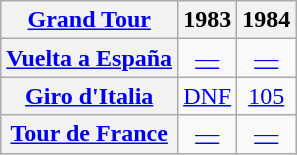<table class="wikitable plainrowheaders">
<tr>
<th scope="col"><a href='#'>Grand Tour</a></th>
<th scope="col">1983</th>
<th scope="col">1984</th>
</tr>
<tr style="text-align:center;">
<th scope="row"> <a href='#'>Vuelta a España</a></th>
<td><a href='#'>—</a></td>
<td><a href='#'>—</a></td>
</tr>
<tr style="text-align:center;">
<th scope="row"> <a href='#'>Giro d'Italia</a></th>
<td><a href='#'>DNF</a></td>
<td><a href='#'>105</a></td>
</tr>
<tr style="text-align:center;">
<th scope="row"> <a href='#'>Tour de France</a></th>
<td><a href='#'>—</a></td>
<td><a href='#'>—</a></td>
</tr>
</table>
